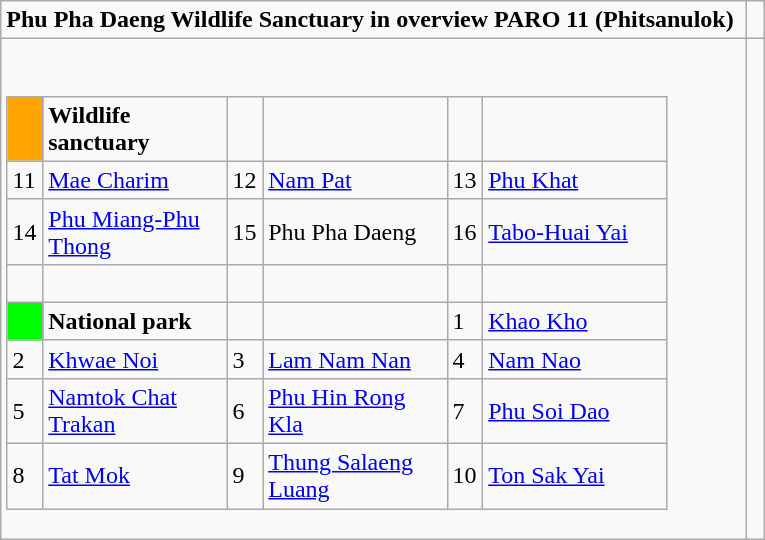<table role="presentation" class="wikitable mw-collapsible mw-collapsed">
<tr>
<td><strong>Phu Pha Daeng Wildlife Sanctuary in overview PARO 11 (Phitsanulok)</strong></td>
<td> </td>
</tr>
<tr>
<td><br><table class= "wikitable" style= "width:90%;">
<tr>
<td style="width:3%; background:#FFA400;"> </td>
<td style="width:27%;"><strong>Wildlife sanctuary</strong></td>
<td style="width:3%;"> </td>
<td style="width:27%;"> </td>
<td style="width:3%;"> </td>
<td style="width:27%;"> </td>
</tr>
<tr>
<td>11</td>
<td><a href='#'>Mae Charim</a></td>
<td>12</td>
<td><a href='#'>Nam Pat</a></td>
<td>13</td>
<td><a href='#'>Phu Khat</a></td>
</tr>
<tr>
<td>14</td>
<td><a href='#'>Phu Miang-Phu Thong</a></td>
<td>15</td>
<td>Phu Pha Daeng</td>
<td>16</td>
<td><a href='#'>Tabo-Huai Yai</a></td>
</tr>
<tr>
<td> </td>
<td> </td>
<td> </td>
<td> </td>
<td> </td>
<td> </td>
</tr>
<tr>
<td style="background:#00FF00;"> </td>
<td><strong>National park</strong></td>
<td> </td>
<td> </td>
<td>1</td>
<td><a href='#'>Khao Kho</a></td>
</tr>
<tr>
<td>2</td>
<td><a href='#'>Khwae Noi</a></td>
<td>3</td>
<td><a href='#'>Lam Nam Nan</a></td>
<td>4</td>
<td><a href='#'>Nam Nao</a></td>
</tr>
<tr>
<td>5</td>
<td><a href='#'>Namtok Chat Trakan</a></td>
<td>6</td>
<td><a href='#'>Phu Hin Rong Kla</a></td>
<td>7</td>
<td><a href='#'>Phu Soi Dao</a></td>
</tr>
<tr>
<td>8</td>
<td><a href='#'>Tat Mok</a></td>
<td>9</td>
<td><a href='#'>Thung Salaeng Luang</a></td>
<td>10</td>
<td><a href='#'>Ton Sak Yai</a></td>
</tr>
</table>
</td>
</tr>
</table>
